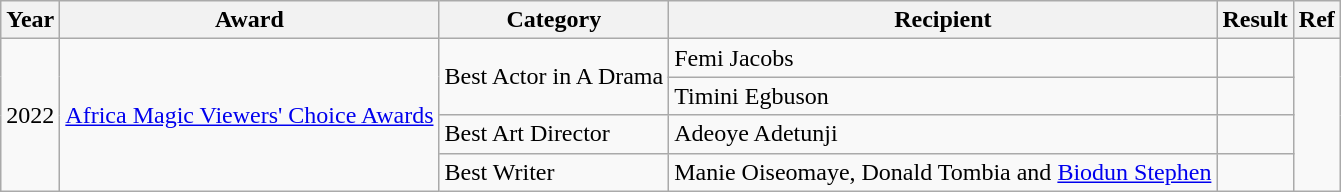<table class="wikitable">
<tr>
<th>Year</th>
<th>Award</th>
<th>Category</th>
<th>Recipient</th>
<th>Result</th>
<th>Ref</th>
</tr>
<tr>
<td rowspan="4">2022</td>
<td rowspan="4"><a href='#'>Africa Magic Viewers' Choice Awards</a></td>
<td rowspan="2">Best Actor in A Drama</td>
<td>Femi Jacobs</td>
<td></td>
<td rowspan="4"></td>
</tr>
<tr>
<td>Timini Egbuson</td>
<td></td>
</tr>
<tr>
<td>Best Art Director</td>
<td>Adeoye Adetunji</td>
<td></td>
</tr>
<tr>
<td>Best Writer</td>
<td>Manie Oiseomaye, Donald Tombia and <a href='#'>Biodun Stephen</a></td>
<td></td>
</tr>
</table>
